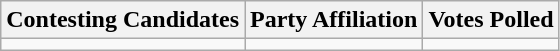<table class="wikitable sortable">
<tr>
<th>Contesting Candidates</th>
<th>Party Affiliation</th>
<th>Votes Polled</th>
</tr>
<tr>
<td></td>
<td></td>
<td></td>
</tr>
</table>
